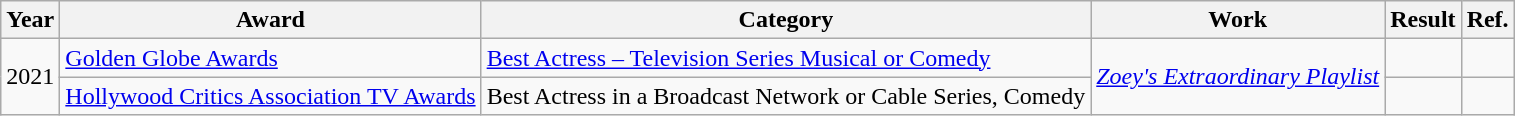<table class="wikitable">
<tr>
<th>Year</th>
<th>Award</th>
<th>Category</th>
<th>Work</th>
<th>Result</th>
<th>Ref.</th>
</tr>
<tr>
<td rowspan="2">2021</td>
<td><a href='#'>Golden Globe Awards</a></td>
<td><a href='#'>Best Actress – Television Series Musical or Comedy</a></td>
<td rowspan="2"><em><a href='#'>Zoey's Extraordinary Playlist</a></em></td>
<td></td>
<td></td>
</tr>
<tr>
<td><a href='#'>Hollywood Critics Association TV Awards</a></td>
<td>Best Actress in a Broadcast Network or Cable Series, Comedy</td>
<td></td>
<td></td>
</tr>
</table>
